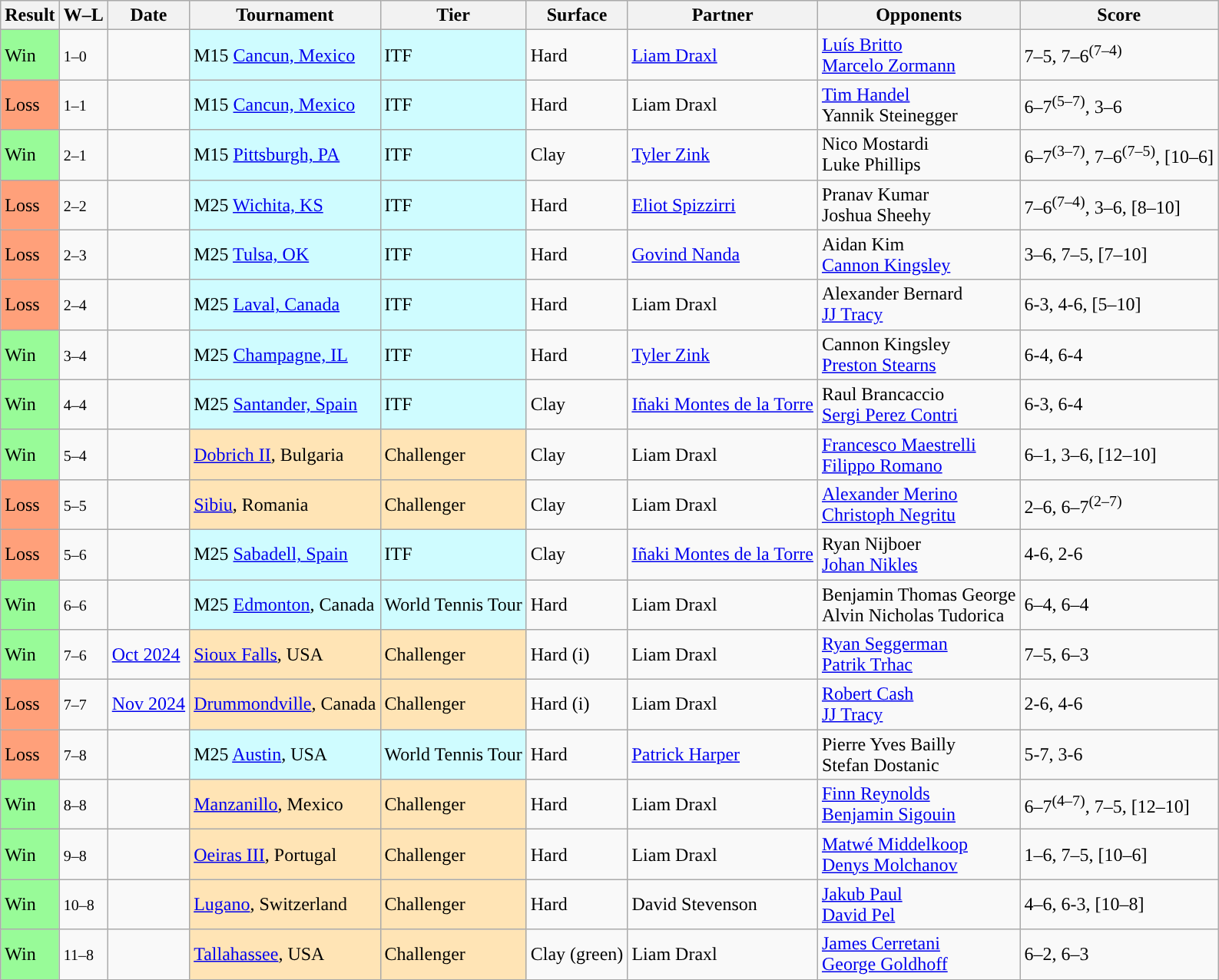<table class="sortable wikitable nowrap">
<tr>
<th>Result</th>
<th class="unsortable">W–L</th>
<th>Date</th>
<th>Tournament</th>
<th>Tier</th>
<th>Surface</th>
<th>Partner</th>
<th>Opponents</th>
<th class="unsortable">Score</th>
</tr>
<tr>
<td style="background:#98FB98">Win</td>
<td><small>1–0</small></td>
<td></td>
<td style="background:#cffcff;">M15 <a href='#'>Cancun, Mexico</a></td>
<td style="background:#cffcff;">ITF</td>
<td>Hard</td>
<td> <a href='#'>Liam Draxl</a></td>
<td> <a href='#'>Luís Britto</a><br> <a href='#'>Marcelo Zormann</a></td>
<td>7–5, 7–6<sup>(7–4)</sup></td>
</tr>
<tr>
<td style="background:#FFA07A">Loss</td>
<td><small>1–1</small></td>
<td></td>
<td style="background:#cffcff;">M15 <a href='#'>Cancun, Mexico</a></td>
<td style="background:#cffcff;">ITF</td>
<td>Hard</td>
<td> Liam Draxl</td>
<td> <a href='#'>Tim Handel</a><br> Yannik Steinegger</td>
<td>6–7<sup>(5–7)</sup>, 3–6</td>
</tr>
<tr>
<td style="background:#98FB98">Win</td>
<td><small>2–1</small></td>
<td></td>
<td style="background:#cffcff;">M15 <a href='#'>Pittsburgh, PA</a></td>
<td style="background:#cffcff;">ITF</td>
<td>Clay</td>
<td> <a href='#'>Tyler Zink</a></td>
<td> Nico Mostardi<br> Luke Phillips</td>
<td>6–7<sup>(3–7)</sup>, 7–6<sup>(7–5)</sup>, [10–6]</td>
</tr>
<tr>
<td style="background:#FFA07A">Loss</td>
<td><small>2–2</small></td>
<td></td>
<td style="background:#cffcff;">M25 <a href='#'>Wichita, KS</a></td>
<td style="background:#cffcff;">ITF</td>
<td>Hard</td>
<td> <a href='#'>Eliot Spizzirri</a></td>
<td> Pranav Kumar <br>  Joshua Sheehy</td>
<td>7–6<sup>(7–4)</sup>, 3–6, [8–10]</td>
</tr>
<tr>
<td style="background:#FFA07A">Loss</td>
<td><small>2–3</small></td>
<td></td>
<td style="background:#cffcff;">M25 <a href='#'>Tulsa, OK</a></td>
<td style="background:#cffcff;">ITF</td>
<td>Hard</td>
<td> <a href='#'>Govind Nanda</a></td>
<td> Aidan Kim <br>  <a href='#'>Cannon Kingsley</a></td>
<td>3–6, 7–5, [7–10]</td>
</tr>
<tr>
<td style="background:#FFA07A">Loss</td>
<td><small>2–4</small></td>
<td></td>
<td style="background:#cffcff;">M25 <a href='#'>Laval, Canada</a></td>
<td style="background:#cffcff;">ITF</td>
<td>Hard</td>
<td> Liam Draxl</td>
<td> Alexander Bernard <br>  <a href='#'>JJ Tracy</a></td>
<td>6-3, 4-6, [5–10]</td>
</tr>
<tr>
<td bgcolor=98FB98>Win</td>
<td><small>3–4</small></td>
<td></td>
<td style="background:#cffcff;">M25 <a href='#'>Champagne, IL</a></td>
<td style="background:#cffcff;">ITF</td>
<td>Hard</td>
<td> <a href='#'>Tyler Zink</a></td>
<td> Cannon Kingsley <br>  <a href='#'>Preston Stearns</a></td>
<td>6-4, 6-4</td>
</tr>
<tr>
<td bgcolor=98FB98>Win</td>
<td><small>4–4</small></td>
<td></td>
<td style="background:#cffcff;">M25 <a href='#'>Santander, Spain</a></td>
<td style="background:#cffcff;">ITF</td>
<td>Clay</td>
<td> <a href='#'>Iñaki Montes de la Torre</a></td>
<td> Raul Brancaccio <br>  <a href='#'>Sergi Perez Contri</a></td>
<td>6-3, 6-4</td>
</tr>
<tr>
<td bgcolor=98FB98>Win</td>
<td><small>5–4</small></td>
<td><a href='#'></a></td>
<td style="background:moccasin;"><a href='#'>Dobrich II</a>, Bulgaria</td>
<td style="background:moccasin;">Challenger</td>
<td>Clay</td>
<td> Liam Draxl</td>
<td> <a href='#'>Francesco Maestrelli</a> <br><a href='#'>Filippo Romano</a></td>
<td>6–1, 3–6, [12–10]</td>
</tr>
<tr>
<td bgcolor= FFA07A>Loss</td>
<td><small>5–5</small></td>
<td><a href='#'></a></td>
<td style="background:moccasin;"><a href='#'>Sibiu</a>, Romania</td>
<td style="background:moccasin;">Challenger</td>
<td>Clay</td>
<td> Liam Draxl</td>
<td> <a href='#'>Alexander Merino</a><br>  <a href='#'>Christoph Negritu</a></td>
<td>2–6, 6–7<sup>(2–7)</sup></td>
</tr>
<tr>
<td style="background:#FFA07A">Loss</td>
<td><small>5–6</small></td>
<td></td>
<td style="background:#cffcff;">M25 <a href='#'>Sabadell, Spain</a></td>
<td style="background:#cffcff;">ITF</td>
<td>Clay</td>
<td> <a href='#'>Iñaki Montes de la Torre</a></td>
<td> Ryan Nijboer <br>  <a href='#'>Johan Nikles</a></td>
<td>4-6, 2-6</td>
</tr>
<tr>
<td bgcolor=98FB98>Win</td>
<td><small>6–6</small></td>
<td></td>
<td style="background:#cffcff;">M25 <a href='#'>Edmonton</a>, Canada</td>
<td style="background:#cffcff;">World Tennis Tour</td>
<td>Hard</td>
<td> Liam Draxl</td>
<td> Benjamin Thomas George <br> Alvin Nicholas Tudorica</td>
<td>6–4, 6–4</td>
</tr>
<tr>
<td bgcolor= 98FB98>Win</td>
<td><small>7–6</small></td>
<td><a href='#'>Oct 2024</a></td>
<td style="background:moccasin;"><a href='#'>Sioux Falls</a>, USA</td>
<td style="background:moccasin;">Challenger</td>
<td>Hard (i)</td>
<td> Liam Draxl</td>
<td> <a href='#'>Ryan Seggerman</a><br> <a href='#'>Patrik Trhac</a></td>
<td>7–5, 6–3</td>
</tr>
<tr>
<td bgcolor= FFA07A>Loss</td>
<td><small>7–7</small></td>
<td><a href='#'>Nov 2024</a></td>
<td style="background:moccasin;"><a href='#'>Drummondville</a>, Canada</td>
<td style="background:moccasin;">Challenger</td>
<td>Hard (i)</td>
<td> Liam Draxl</td>
<td> <a href='#'>Robert Cash</a><br> <a href='#'>JJ Tracy</a></td>
<td>2-6, 4-6</td>
</tr>
<tr>
<td bgcolor=FFA07A>Loss</td>
<td><small>7–8</small></td>
<td></td>
<td style="background:#cffcff;">M25 <a href='#'>Austin</a>, USA</td>
<td style="background:#cffcff;">World Tennis Tour</td>
<td>Hard</td>
<td> <a href='#'>Patrick Harper</a></td>
<td> Pierre Yves Bailly <br> Stefan Dostanic</td>
<td>5-7, 3-6</td>
</tr>
<tr>
<td style="background:#98FB98">Win</td>
<td><small>8–8</small></td>
<td><a href='#'></a></td>
<td style="background:moccasin;"><a href='#'>Manzanillo</a>, Mexico</td>
<td style="background:moccasin;">Challenger</td>
<td>Hard</td>
<td> Liam Draxl</td>
<td> <a href='#'>Finn Reynolds</a><br> <a href='#'>Benjamin Sigouin</a></td>
<td>6–7<sup>(4–7)</sup>, 7–5,  [12–10]</td>
</tr>
<tr>
<td style="background:#98FB98">Win</td>
<td><small>9–8</small></td>
<td><a href='#'></a></td>
<td style="background:moccasin;"><a href='#'> Oeiras III</a>, Portugal</td>
<td style="background:moccasin;">Challenger</td>
<td>Hard</td>
<td> Liam Draxl</td>
<td> <a href='#'>Matwé Middelkoop</a><br> <a href='#'>Denys Molchanov</a></td>
<td>1–6, 7–5,  [10–6]</td>
</tr>
<tr>
<td style="background:#98FB98">Win</td>
<td><small>10–8</small></td>
<td><a href='#'></a></td>
<td style="background:moccasin;"><a href='#'>Lugano</a>, Switzerland</td>
<td style="background:moccasin;">Challenger</td>
<td>Hard</td>
<td> David Stevenson</td>
<td> <a href='#'>Jakub Paul</a><br> <a href='#'>David Pel</a></td>
<td>4–6, 6-3,  [10–8]</td>
</tr>
<tr>
<td bgcolor=98fb98>Win</td>
<td><small>11–8</small></td>
<td><a href='#'></a></td>
<td style="background:moccasin;"><a href='#'>Tallahassee</a>, USA</td>
<td style="background:moccasin;">Challenger</td>
<td>Clay (green)</td>
<td> Liam Draxl</td>
<td> <a href='#'>James Cerretani</a> <br>  <a href='#'>George Goldhoff</a></td>
<td>6–2, 6–3</td>
</tr>
</table>
